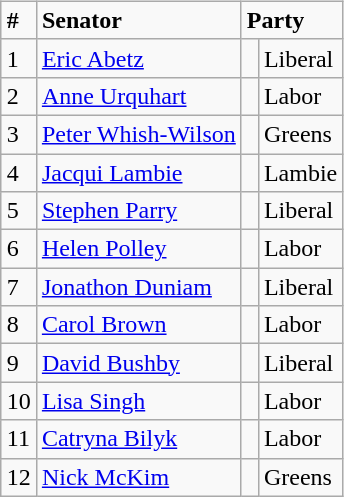<table style="width:100%;">
<tr>
<td><br>


























</td>
<td align=right><br><table class="wikitable">
<tr>
<td><strong>#</strong></td>
<td><strong>Senator</strong></td>
<td colspan="2"><strong>Party</strong></td>
</tr>
<tr>
<td>1</td>
<td><a href='#'>Eric Abetz</a></td>
<td> </td>
<td>Liberal</td>
</tr>
<tr>
<td>2</td>
<td><a href='#'>Anne Urquhart</a></td>
<td> </td>
<td>Labor</td>
</tr>
<tr>
<td>3</td>
<td><a href='#'>Peter Whish-Wilson</a></td>
<td> </td>
<td>Greens</td>
</tr>
<tr>
<td>4</td>
<td><a href='#'>Jacqui Lambie</a></td>
<td> </td>
<td>Lambie</td>
</tr>
<tr>
<td>5</td>
<td><a href='#'>Stephen Parry</a></td>
<td> </td>
<td>Liberal</td>
</tr>
<tr>
<td>6</td>
<td><a href='#'>Helen Polley</a></td>
<td> </td>
<td>Labor</td>
</tr>
<tr>
<td>7</td>
<td><a href='#'>Jonathon Duniam</a></td>
<td> </td>
<td>Liberal</td>
</tr>
<tr>
<td>8</td>
<td><a href='#'>Carol Brown</a></td>
<td> </td>
<td>Labor</td>
</tr>
<tr>
<td>9</td>
<td><a href='#'>David Bushby</a></td>
<td> </td>
<td>Liberal</td>
</tr>
<tr>
<td>10</td>
<td><a href='#'>Lisa Singh</a></td>
<td> </td>
<td>Labor</td>
</tr>
<tr>
<td>11</td>
<td><a href='#'>Catryna Bilyk</a></td>
<td> </td>
<td>Labor</td>
</tr>
<tr>
<td>12</td>
<td><a href='#'>Nick McKim</a></td>
<td> </td>
<td>Greens</td>
</tr>
</table>
</td>
</tr>
</table>
